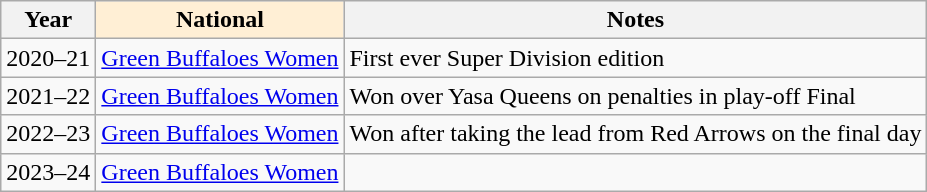<table class="wikitable">
<tr>
<th>Year</th>
<th style="background-color: PapayaWhip">National</th>
<th>Notes</th>
</tr>
<tr>
<td>2020–21</td>
<td><a href='#'>Green Buffaloes Women</a></td>
<td>First ever Super Division edition</td>
</tr>
<tr>
<td>2021–22</td>
<td><a href='#'>Green Buffaloes Women</a></td>
<td>Won over Yasa Queens on penalties in play-off Final</td>
</tr>
<tr>
<td>2022–23</td>
<td><a href='#'>Green Buffaloes Women</a></td>
<td>Won after taking the lead from Red Arrows on the final day</td>
</tr>
<tr>
<td>2023–24</td>
<td><a href='#'>Green Buffaloes Women</a></td>
<td></td>
</tr>
</table>
